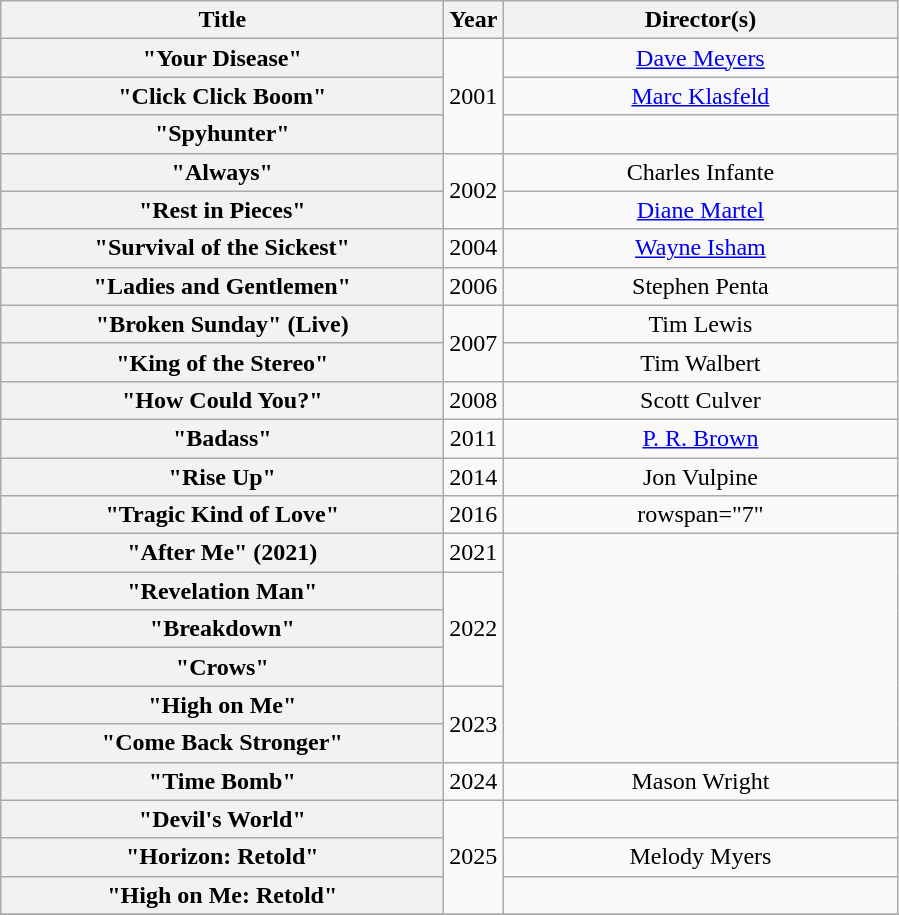<table class="wikitable plainrowheaders" style="text-align:center;">
<tr>
<th scope="col" style="width:18em;">Title</th>
<th scope="col">Year</th>
<th scope="col" style="width:16em;">Director(s)</th>
</tr>
<tr>
<th scope="row">"Your Disease"</th>
<td rowspan="3">2001</td>
<td><a href='#'>Dave Meyers</a></td>
</tr>
<tr>
<th scope="row">"Click Click Boom"</th>
<td><a href='#'>Marc Klasfeld</a></td>
</tr>
<tr>
<th scope="row">"Spyhunter"</th>
<td></td>
</tr>
<tr>
<th scope="row">"Always"</th>
<td rowspan="2">2002</td>
<td>Charles Infante</td>
</tr>
<tr>
<th scope="row">"Rest in Pieces"</th>
<td><a href='#'>Diane Martel</a></td>
</tr>
<tr>
<th scope="row">"Survival of the Sickest"</th>
<td>2004</td>
<td><a href='#'>Wayne Isham</a></td>
</tr>
<tr>
<th scope="row">"Ladies and Gentlemen"</th>
<td>2006</td>
<td>Stephen Penta</td>
</tr>
<tr>
<th scope="row">"Broken Sunday" (Live)</th>
<td rowspan="2">2007</td>
<td>Tim Lewis</td>
</tr>
<tr>
<th scope="row">"King of the Stereo"</th>
<td>Tim Walbert</td>
</tr>
<tr>
<th scope="row">"How Could You?"</th>
<td>2008</td>
<td>Scott Culver</td>
</tr>
<tr>
<th scope="row">"Badass"</th>
<td>2011</td>
<td><a href='#'>P. R. Brown</a></td>
</tr>
<tr>
<th scope="row">"Rise Up"</th>
<td>2014</td>
<td>Jon Vulpine</td>
</tr>
<tr>
<th scope="row">"Tragic Kind of Love"</th>
<td>2016</td>
<td>rowspan="7" </td>
</tr>
<tr>
<th scope="row">"After Me" (2021)</th>
<td>2021</td>
</tr>
<tr>
<th scope="row">"Revelation Man"</th>
<td rowspan="3">2022</td>
</tr>
<tr>
<th scope="row">"Breakdown"</th>
</tr>
<tr>
<th scope="row">"Crows"</th>
</tr>
<tr>
<th scope="row">"High on Me"</th>
<td rowspan="2">2023</td>
</tr>
<tr>
<th scope="row">"Come Back Stronger"</th>
</tr>
<tr>
<th scope="row">"Time Bomb"</th>
<td>2024</td>
<td>Mason Wright</td>
</tr>
<tr>
<th scope="row">"Devil's World"</th>
<td rowspan="3">2025</td>
<td></td>
</tr>
<tr>
<th scope="row">"Horizon: Retold"</th>
<td>Melody Myers</td>
</tr>
<tr>
<th scope="row">"High on Me: Retold"</th>
<td></td>
</tr>
<tr>
</tr>
</table>
